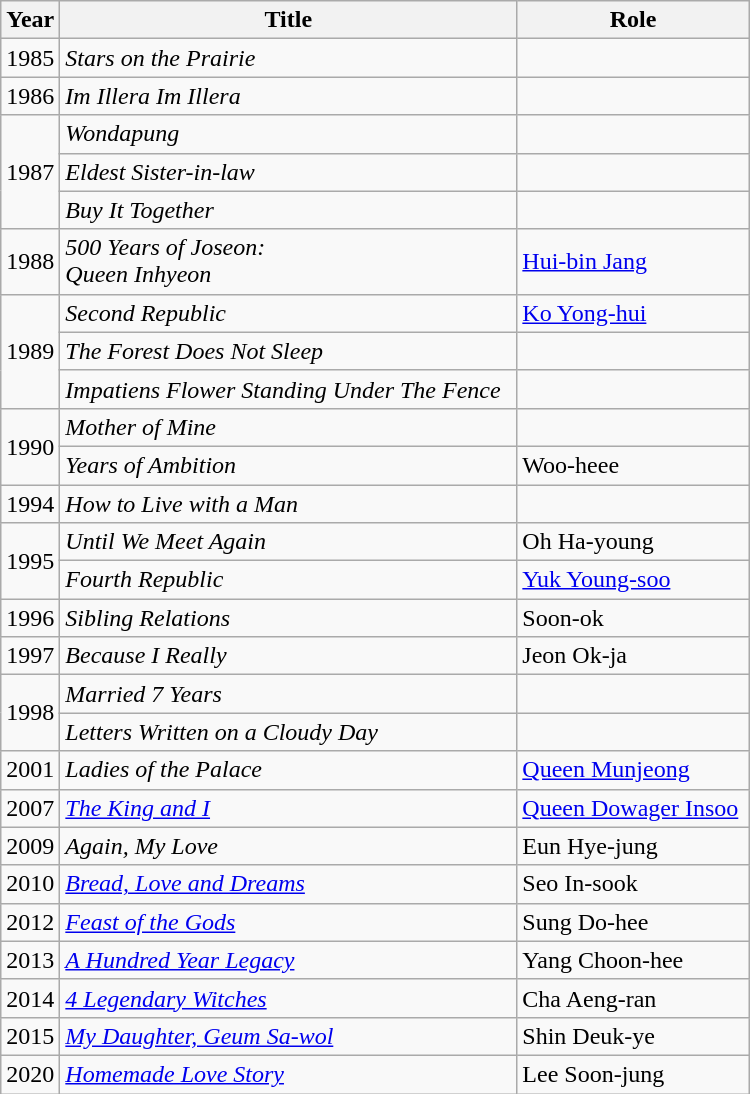<table class="wikitable" style="width:500px">
<tr>
<th width=10>Year</th>
<th>Title</th>
<th>Role</th>
</tr>
<tr>
<td>1985</td>
<td><em>Stars on the Prairie</em></td>
<td></td>
</tr>
<tr>
<td>1986</td>
<td><em>Im Illera Im Illera</em></td>
<td></td>
</tr>
<tr>
<td rowspan="3">1987</td>
<td><em>Wondapung</em></td>
<td></td>
</tr>
<tr>
<td><em>Eldest Sister-in-law</em></td>
<td></td>
</tr>
<tr>
<td><em>Buy It Together</em></td>
<td></td>
</tr>
<tr>
<td>1988</td>
<td><em>500 Years of Joseon: <br> Queen Inhyeon</em></td>
<td><a href='#'>Hui-bin Jang</a></td>
</tr>
<tr>
<td rowspan="3">1989</td>
<td><em>Second Republic</em></td>
<td><a href='#'>Ko Yong-hui</a></td>
</tr>
<tr>
<td><em>The Forest Does Not Sleep</em></td>
<td></td>
</tr>
<tr>
<td><em>Impatiens Flower Standing Under The Fence</em></td>
<td></td>
</tr>
<tr>
<td rowspan="2">1990</td>
<td><em>Mother of Mine</em></td>
<td></td>
</tr>
<tr>
<td><em>Years of Ambition</em></td>
<td>Woo-heee</td>
</tr>
<tr>
<td>1994</td>
<td><em>How to Live with a Man</em></td>
<td></td>
</tr>
<tr>
<td rowspan="2">1995</td>
<td><em>Until We Meet Again</em></td>
<td>Oh Ha-young</td>
</tr>
<tr>
<td><em>Fourth Republic</em></td>
<td><a href='#'>Yuk Young-soo</a></td>
</tr>
<tr>
<td>1996</td>
<td><em>Sibling Relations</em></td>
<td>Soon-ok</td>
</tr>
<tr>
<td>1997</td>
<td><em>Because I Really</em></td>
<td>Jeon Ok-ja</td>
</tr>
<tr>
<td rowspan="2">1998</td>
<td><em>Married 7 Years</em></td>
<td></td>
</tr>
<tr>
<td><em>Letters Written on a Cloudy Day</em></td>
<td></td>
</tr>
<tr>
<td>2001</td>
<td><em>Ladies of the Palace</em></td>
<td><a href='#'>Queen Munjeong</a></td>
</tr>
<tr>
<td>2007</td>
<td><em><a href='#'>The King and I</a></em></td>
<td><a href='#'>Queen Dowager Insoo</a></td>
</tr>
<tr>
<td>2009</td>
<td><em>Again, My Love</em></td>
<td>Eun Hye-jung</td>
</tr>
<tr>
<td>2010</td>
<td><em><a href='#'>Bread, Love and Dreams</a></em></td>
<td>Seo In-sook</td>
</tr>
<tr>
<td>2012</td>
<td><em><a href='#'>Feast of the Gods</a></em></td>
<td>Sung Do-hee</td>
</tr>
<tr>
<td>2013</td>
<td><em><a href='#'>A Hundred Year Legacy</a></em></td>
<td>Yang Choon-hee</td>
</tr>
<tr>
<td>2014</td>
<td><em><a href='#'>4 Legendary Witches</a></em></td>
<td>Cha Aeng-ran</td>
</tr>
<tr>
<td>2015</td>
<td><em><a href='#'>My Daughter, Geum Sa-wol</a></em></td>
<td>Shin Deuk-ye</td>
</tr>
<tr>
<td>2020</td>
<td><em><a href='#'>Homemade Love Story</a></em></td>
<td>Lee Soon-jung</td>
</tr>
</table>
